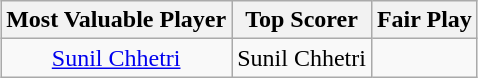<table class="wikitable" style="text-align:center; margin:auto;">
<tr>
<th>Most Valuable Player</th>
<th>Top Scorer</th>
<th>Fair Play</th>
</tr>
<tr>
<td> <a href='#'>Sunil Chhetri</a></td>
<td> Sunil Chhetri</td>
<td></td>
</tr>
</table>
